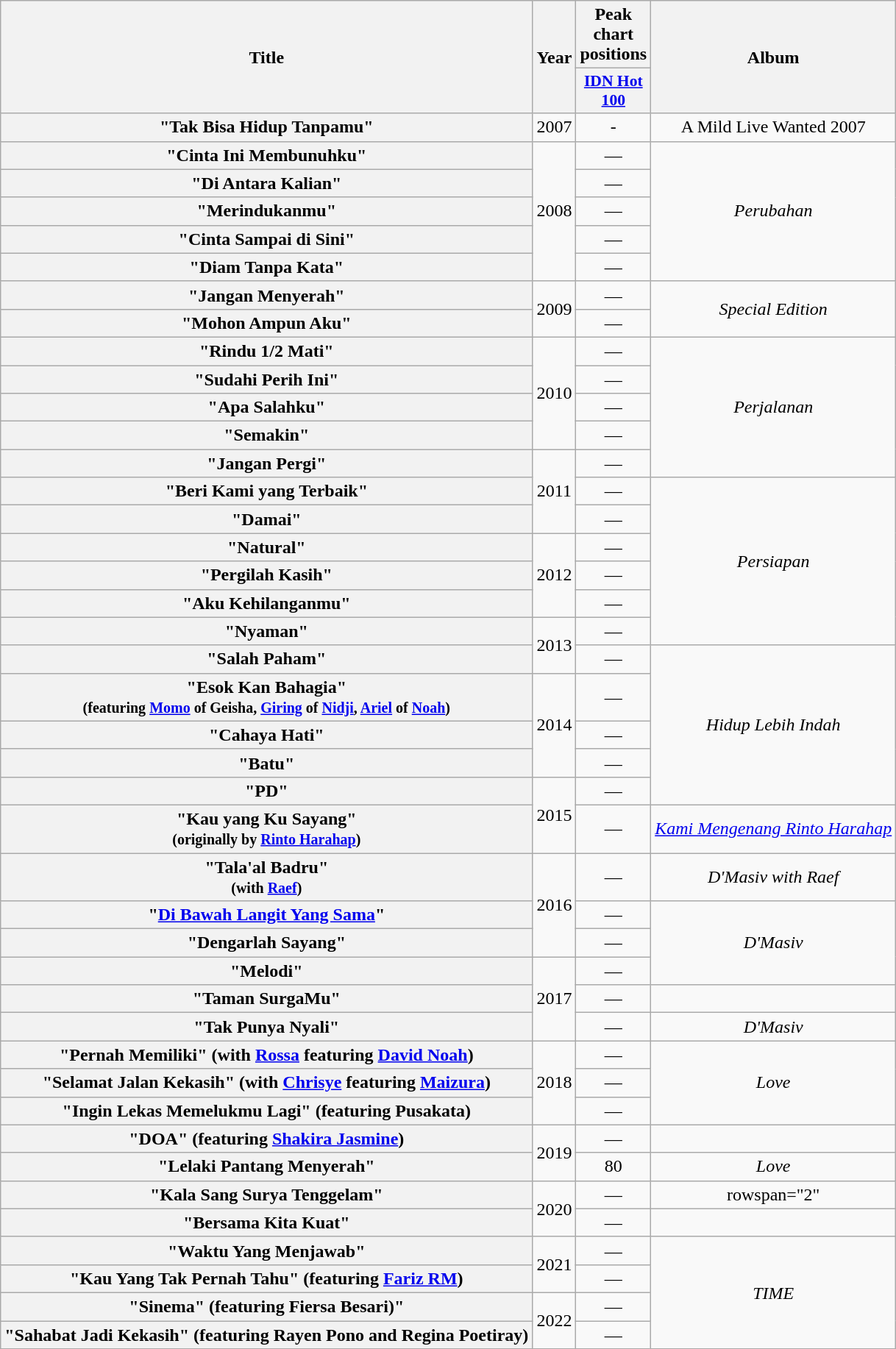<table class="wikitable plainrowheaders" style="text-align:center;">
<tr>
<th scope="col" rowspan="2">Title</th>
<th scope="col" rowspan="2">Year</th>
<th scope="col" colspan="1">Peak chart positions</th>
<th scope="col" rowspan="2">Album</th>
</tr>
<tr>
<th scope="col" style="width:3em;font-size:90%;"><a href='#'>IDN Hot 100</a><br></th>
</tr>
<tr>
<th scope="row">"Tak Bisa Hidup Tanpamu"</th>
<td>2007</td>
<td>-</td>
<td>A Mild Live Wanted 2007</td>
</tr>
<tr>
<th scope="row">"Cinta Ini Membunuhku"</th>
<td rowspan= "5">2008</td>
<td>—</td>
<td rowspan= "5"><em>Perubahan</em></td>
</tr>
<tr>
<th scope="row">"Di Antara Kalian"</th>
<td>—</td>
</tr>
<tr>
<th scope="row">"Merindukanmu"</th>
<td>—</td>
</tr>
<tr>
<th scope="row">"Cinta Sampai di Sini"</th>
<td>—</td>
</tr>
<tr>
<th scope="row">"Diam Tanpa Kata"</th>
<td>—</td>
</tr>
<tr>
<th scope="row">"Jangan Menyerah"</th>
<td rowspan= "2">2009</td>
<td>—</td>
<td rowspan= "2"><em>Special Edition</em></td>
</tr>
<tr>
<th scope="row">"Mohon Ampun Aku"</th>
<td>—</td>
</tr>
<tr>
<th scope="row">"Rindu 1/2 Mati"</th>
<td rowspan= "4">2010</td>
<td>—</td>
<td rowspan= "5"><em>Perjalanan</em></td>
</tr>
<tr>
<th scope="row">"Sudahi Perih Ini"</th>
<td>—</td>
</tr>
<tr>
<th scope="row">"Apa Salahku"</th>
<td>—</td>
</tr>
<tr>
<th scope="row">"Semakin"</th>
<td>—</td>
</tr>
<tr>
<th scope="row">"Jangan Pergi"</th>
<td rowspan= "3">2011</td>
<td>—</td>
</tr>
<tr>
<th scope="row">"Beri Kami yang Terbaik"</th>
<td>—</td>
<td rowspan= "6"><em>Persiapan</em></td>
</tr>
<tr>
<th scope="row">"Damai"</th>
<td>—</td>
</tr>
<tr>
<th scope="row">"Natural"</th>
<td rowspan= "3">2012</td>
<td>—</td>
</tr>
<tr>
<th scope="row">"Pergilah Kasih"</th>
<td>—</td>
</tr>
<tr>
<th scope="row">"Aku Kehilanganmu"</th>
<td>—</td>
</tr>
<tr>
<th scope="row">"Nyaman"</th>
<td rowspan= "2">2013</td>
<td>—</td>
</tr>
<tr>
<th scope="row">"Salah Paham"</th>
<td>—</td>
<td rowspan= "5"><em>Hidup Lebih Indah</em></td>
</tr>
<tr>
<th scope="row">"Esok Kan Bahagia" <br><small>(featuring <a href='#'>Momo</a> of Geisha, <a href='#'>Giring</a> of <a href='#'>Nidji</a>, <a href='#'>Ariel</a> of <a href='#'>Noah</a>)</small></th>
<td rowspan= "3">2014</td>
<td>—</td>
</tr>
<tr>
<th scope="row">"Cahaya Hati"</th>
<td>—</td>
</tr>
<tr>
<th scope="row">"Batu"</th>
<td>—</td>
</tr>
<tr>
<th scope="row">"PD"</th>
<td rowspan= "2">2015</td>
<td>—</td>
</tr>
<tr>
<th scope="row">"Kau yang Ku Sayang" <br><small>(originally by <a href='#'>Rinto Harahap</a>)</small></th>
<td>—</td>
<td><em><a href='#'>Kami Mengenang Rinto Harahap</a></em></td>
</tr>
<tr>
<th scope="row">"Tala'al Badru" <br><small>(with <a href='#'>Raef</a>)</small></th>
<td rowspan= "3">2016</td>
<td>—</td>
<td><em>D'Masiv with Raef</em></td>
</tr>
<tr>
<th scope="row">"<a href='#'>Di Bawah Langit Yang Sama</a>"</th>
<td>—</td>
<td rowspan= "3"><em>D'Masiv</em></td>
</tr>
<tr>
<th scope="row">"Dengarlah Sayang"</th>
<td>—</td>
</tr>
<tr>
<th scope="row">"Melodi"</th>
<td rowspan="3">2017</td>
<td>—</td>
</tr>
<tr>
<th scope="row">"Taman SurgaMu"</th>
<td>—</td>
<td></td>
</tr>
<tr>
<th scope="row">"Tak Punya Nyali"</th>
<td>—</td>
<td><em>D'Masiv</em></td>
</tr>
<tr>
<th scope="row">"Pernah Memiliki" (with <a href='#'>Rossa</a> featuring <a href='#'>David Noah</a>)</th>
<td rowspan="3">2018</td>
<td>—</td>
<td rowspan="3"><em>Love</em></td>
</tr>
<tr>
<th scope="row">"Selamat Jalan Kekasih" (with <a href='#'>Chrisye</a> featuring <a href='#'>Maizura</a>)</th>
<td>—</td>
</tr>
<tr>
<th scope="row">"Ingin Lekas Memelukmu Lagi" (featuring Pusakata)</th>
<td>—</td>
</tr>
<tr>
<th scope="row">"DOA" (featuring <a href='#'>Shakira Jasmine</a>)</th>
<td rowspan="2">2019</td>
<td>—</td>
<td></td>
</tr>
<tr>
<th scope="row">"Lelaki Pantang Menyerah"</th>
<td>80</td>
<td><em>Love</em></td>
</tr>
<tr>
<th scope="row">"Kala Sang Surya Tenggelam"</th>
<td rowspan="2">2020</td>
<td>—</td>
<td>rowspan="2" </td>
</tr>
<tr>
<th scope="row">"Bersama Kita Kuat"</th>
<td>—</td>
</tr>
<tr>
<th scope="row">"Waktu Yang Menjawab"</th>
<td rowspan="2">2021</td>
<td>—</td>
<td rowspan="4"><em>TIME</em></td>
</tr>
<tr>
<th scope="row">"Kau Yang Tak Pernah Tahu" (featuring <a href='#'>Fariz RM</a>)</th>
<td>—</td>
</tr>
<tr>
<th scope="row">"Sinema" (featuring Fiersa Besari)"</th>
<td rowspan="2">2022</td>
<td>—</td>
</tr>
<tr>
<th scope="row">"Sahabat Jadi Kekasih" (featuring Rayen Pono and Regina Poetiray)</th>
<td>—</td>
</tr>
</table>
